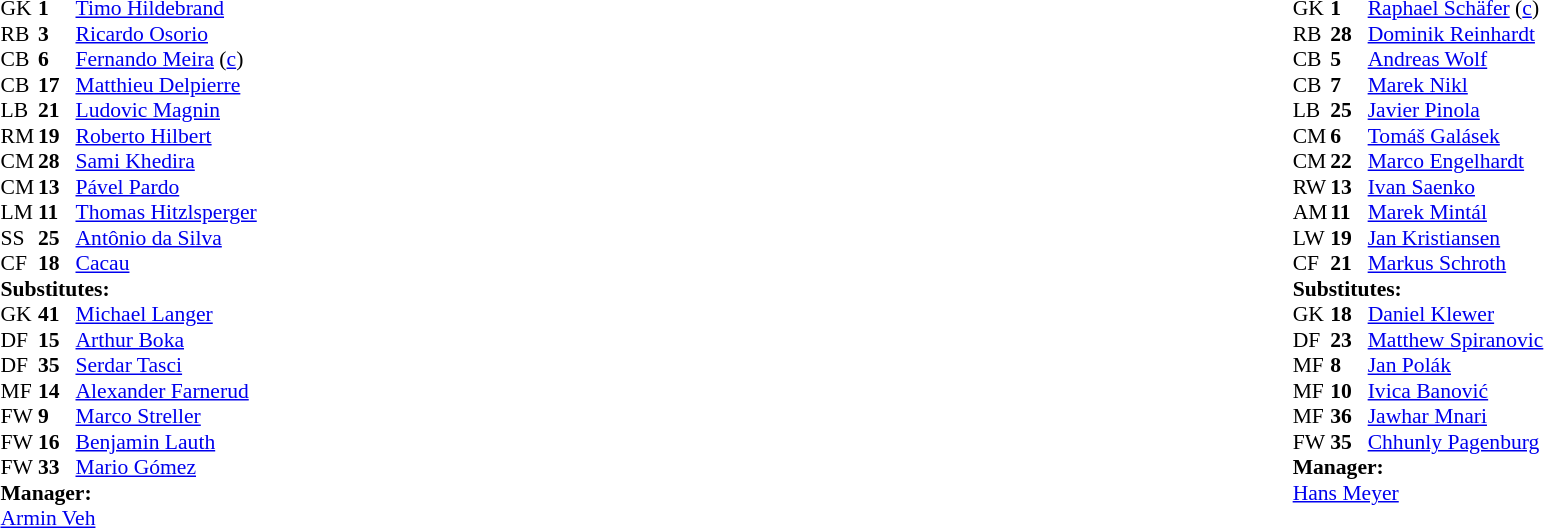<table width="100%">
<tr>
<td valign="top" width="40%"><br><table style="font-size:90%" cellspacing="0" cellpadding="0">
<tr>
<th width=25></th>
<th width=25></th>
</tr>
<tr>
<td>GK</td>
<td><strong>1</strong></td>
<td> <a href='#'>Timo Hildebrand</a></td>
</tr>
<tr>
<td>RB</td>
<td><strong>3</strong></td>
<td> <a href='#'>Ricardo Osorio</a></td>
<td></td>
<td></td>
</tr>
<tr>
<td>CB</td>
<td><strong>6</strong></td>
<td> <a href='#'>Fernando Meira</a> (<a href='#'>c</a>)</td>
<td></td>
</tr>
<tr>
<td>CB</td>
<td><strong>17</strong></td>
<td> <a href='#'>Matthieu Delpierre</a></td>
</tr>
<tr>
<td>LB</td>
<td><strong>21</strong></td>
<td> <a href='#'>Ludovic Magnin</a></td>
</tr>
<tr>
<td>RM</td>
<td><strong>19</strong></td>
<td> <a href='#'>Roberto Hilbert</a></td>
</tr>
<tr>
<td>CM</td>
<td><strong>28</strong></td>
<td> <a href='#'>Sami Khedira</a></td>
<td></td>
<td></td>
</tr>
<tr>
<td>CM</td>
<td><strong>13</strong></td>
<td> <a href='#'>Pável Pardo</a></td>
</tr>
<tr>
<td>LM</td>
<td><strong>11</strong></td>
<td> <a href='#'>Thomas Hitzlsperger</a></td>
</tr>
<tr>
<td>SS</td>
<td><strong>25</strong></td>
<td> <a href='#'>Antônio da Silva</a></td>
<td></td>
<td></td>
</tr>
<tr>
<td>CF</td>
<td><strong>18</strong></td>
<td> <a href='#'>Cacau</a></td>
<td></td>
</tr>
<tr>
<td colspan=3><strong>Substitutes:</strong></td>
</tr>
<tr>
<td>GK</td>
<td><strong>41</strong></td>
<td> <a href='#'>Michael Langer</a></td>
</tr>
<tr>
<td>DF</td>
<td><strong>15</strong></td>
<td> <a href='#'>Arthur Boka</a></td>
<td></td>
<td></td>
</tr>
<tr>
<td>DF</td>
<td><strong>35</strong></td>
<td> <a href='#'>Serdar Tasci</a></td>
<td></td>
<td></td>
</tr>
<tr>
<td>MF</td>
<td><strong>14</strong></td>
<td> <a href='#'>Alexander Farnerud</a></td>
</tr>
<tr>
<td>FW</td>
<td><strong>9</strong></td>
<td> <a href='#'>Marco Streller</a></td>
</tr>
<tr>
<td>FW</td>
<td><strong>16</strong></td>
<td> <a href='#'>Benjamin Lauth</a></td>
</tr>
<tr>
<td>FW</td>
<td><strong>33</strong></td>
<td> <a href='#'>Mario Gómez</a></td>
<td></td>
<td></td>
</tr>
<tr>
<td colspan=3><strong>Manager:</strong></td>
</tr>
<tr>
<td colspan=3> <a href='#'>Armin Veh</a></td>
</tr>
</table>
</td>
<td valign="top"></td>
<td valign="top" width="50%"><br><table style="font-size:90%; margin:auto" cellspacing="0" cellpadding="0">
<tr>
<th width=25></th>
<th width=25></th>
</tr>
<tr>
<td>GK</td>
<td><strong>1</strong></td>
<td> <a href='#'>Raphael Schäfer</a> (<a href='#'>c</a>)</td>
</tr>
<tr>
<td>RB</td>
<td><strong>28</strong></td>
<td> <a href='#'>Dominik Reinhardt</a></td>
</tr>
<tr>
<td>CB</td>
<td><strong>5</strong></td>
<td> <a href='#'>Andreas Wolf</a></td>
</tr>
<tr>
<td>CB</td>
<td><strong>7</strong></td>
<td> <a href='#'>Marek Nikl</a></td>
<td></td>
<td></td>
</tr>
<tr>
<td>LB</td>
<td><strong>25</strong></td>
<td> <a href='#'>Javier Pinola</a></td>
<td></td>
<td></td>
</tr>
<tr>
<td>CM</td>
<td><strong>6</strong></td>
<td> <a href='#'>Tomáš Galásek</a></td>
<td></td>
</tr>
<tr>
<td>CM</td>
<td><strong>22</strong></td>
<td> <a href='#'>Marco Engelhardt</a></td>
</tr>
<tr>
<td>RW</td>
<td><strong>13</strong></td>
<td> <a href='#'>Ivan Saenko</a></td>
</tr>
<tr>
<td>AM</td>
<td><strong>11</strong></td>
<td> <a href='#'>Marek Mintál</a></td>
<td></td>
<td></td>
</tr>
<tr>
<td>LW</td>
<td><strong>19</strong></td>
<td> <a href='#'>Jan Kristiansen</a></td>
</tr>
<tr>
<td>CF</td>
<td><strong>21</strong></td>
<td> <a href='#'>Markus Schroth</a></td>
<td></td>
</tr>
<tr>
<td colspan=3><strong>Substitutes:</strong></td>
</tr>
<tr>
<td>GK</td>
<td><strong>18</strong></td>
<td> <a href='#'>Daniel Klewer</a></td>
</tr>
<tr>
<td>DF</td>
<td><strong>23</strong></td>
<td> <a href='#'>Matthew Spiranovic</a></td>
<td></td>
<td></td>
</tr>
<tr>
<td>MF</td>
<td><strong>8</strong></td>
<td> <a href='#'>Jan Polák</a></td>
<td></td>
<td></td>
</tr>
<tr>
<td>MF</td>
<td><strong>10</strong></td>
<td> <a href='#'>Ivica Banović</a></td>
<td></td>
<td></td>
</tr>
<tr>
<td>MF</td>
<td><strong>36</strong></td>
<td> <a href='#'>Jawhar Mnari</a></td>
</tr>
<tr>
<td>FW</td>
<td><strong>35</strong></td>
<td> <a href='#'>Chhunly Pagenburg</a></td>
</tr>
<tr>
<td colspan=3><strong>Manager:</strong></td>
</tr>
<tr>
<td colspan=3> <a href='#'>Hans Meyer</a></td>
</tr>
</table>
</td>
</tr>
</table>
